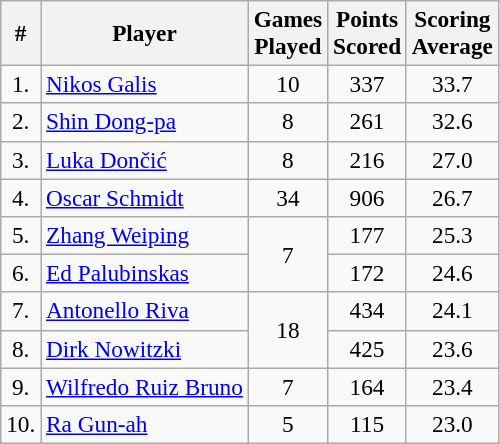<table class="wikitable sortable" style="text-align:center; font-size:97%">
<tr>
<th>#</th>
<th>Player</th>
<th>Games <br>Played</th>
<th>Points <br>Scored</th>
<th>Scoring <br>Average</th>
</tr>
<tr>
<td>1.</td>
<td style="text-align:left"> <a href='#'>Nikos Galis</a></td>
<td>10</td>
<td>337</td>
<td>33.7</td>
</tr>
<tr>
<td>2.</td>
<td style="text-align:left"> <a href='#'>Shin Dong-pa</a></td>
<td>8</td>
<td>261</td>
<td>32.6</td>
</tr>
<tr>
<td>3.</td>
<td style="text-align:left"> <a href='#'>Luka Dončić</a></td>
<td>8</td>
<td>216</td>
<td>27.0</td>
</tr>
<tr>
<td>4.</td>
<td style="text-align:left"> <a href='#'>Oscar Schmidt</a></td>
<td>34</td>
<td>906</td>
<td>26.7</td>
</tr>
<tr>
<td>5.</td>
<td style="text-align:left"> <a href='#'>Zhang Weiping</a></td>
<td rowspan="2">7</td>
<td>177</td>
<td>25.3</td>
</tr>
<tr>
<td>6.</td>
<td style="text-align:left"> <a href='#'>Ed Palubinskas</a></td>
<td>172</td>
<td>24.6</td>
</tr>
<tr>
<td>7.</td>
<td style="text-align:left"> <a href='#'>Antonello Riva</a></td>
<td rowspan="2">18</td>
<td>434</td>
<td>24.1</td>
</tr>
<tr>
<td>8.</td>
<td style="text-align:left"> <a href='#'>Dirk Nowitzki</a></td>
<td>425</td>
<td>23.6</td>
</tr>
<tr>
<td>9.</td>
<td style="text-align:left"> <a href='#'>Wilfredo Ruiz Bruno</a></td>
<td>7</td>
<td>164</td>
<td>23.4</td>
</tr>
<tr>
<td>10.</td>
<td style="text-align:left"> <a href='#'>Ra Gun-ah</a></td>
<td>5</td>
<td>115</td>
<td>23.0<br></td>
</tr>
</table>
